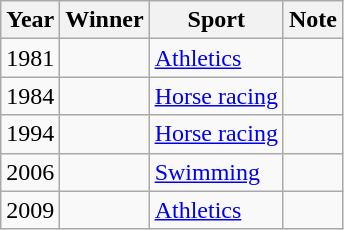<table class="wikitable sortable">
<tr>
<th>Year</th>
<th>Winner</th>
<th>Sport</th>
<th class="unsortable">Note</th>
</tr>
<tr>
<td align=center>1981</td>
<td></td>
<td><a href='#'>Athletics</a></td>
<td align=center></td>
</tr>
<tr>
<td align=center>1984</td>
<td></td>
<td><a href='#'>Horse racing</a></td>
<td align=center></td>
</tr>
<tr>
<td align=center>1994</td>
<td></td>
<td><a href='#'>Horse racing</a></td>
<td align=center></td>
</tr>
<tr>
<td align=center>2006</td>
<td></td>
<td><a href='#'>Swimming</a></td>
<td align=center></td>
</tr>
<tr>
<td align=center>2009</td>
<td></td>
<td><a href='#'>Athletics</a></td>
<td align=center></td>
</tr>
</table>
